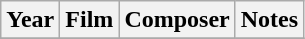<table class="wikitable sortable">
<tr>
<th>Year</th>
<th>Film</th>
<th>Composer</th>
<th>Notes</th>
</tr>
<tr>
</tr>
</table>
